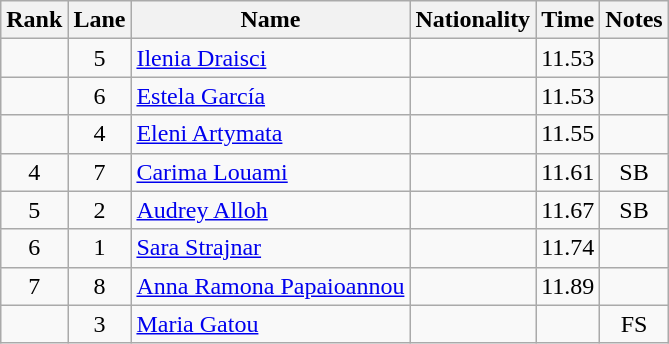<table class="wikitable sortable" style="text-align:center">
<tr>
<th>Rank</th>
<th>Lane</th>
<th>Name</th>
<th>Nationality</th>
<th>Time</th>
<th>Notes</th>
</tr>
<tr>
<td></td>
<td>5</td>
<td align=left><a href='#'>Ilenia Draisci</a></td>
<td align=left></td>
<td>11.53</td>
<td></td>
</tr>
<tr>
<td></td>
<td>6</td>
<td align=left><a href='#'>Estela García</a></td>
<td align=left></td>
<td>11.53</td>
<td></td>
</tr>
<tr>
<td></td>
<td>4</td>
<td align=left><a href='#'>Eleni Artymata</a></td>
<td align=left></td>
<td>11.55</td>
<td></td>
</tr>
<tr>
<td>4</td>
<td>7</td>
<td align=left><a href='#'>Carima Louami</a></td>
<td align=left></td>
<td>11.61</td>
<td>SB</td>
</tr>
<tr>
<td>5</td>
<td>2</td>
<td align=left><a href='#'>Audrey Alloh</a></td>
<td align=left></td>
<td>11.67</td>
<td>SB</td>
</tr>
<tr>
<td>6</td>
<td>1</td>
<td align=left><a href='#'>Sara Strajnar</a></td>
<td align=left></td>
<td>11.74</td>
<td></td>
</tr>
<tr>
<td>7</td>
<td>8</td>
<td align=left><a href='#'>Anna Ramona Papaioannou</a></td>
<td align=left></td>
<td>11.89</td>
<td></td>
</tr>
<tr>
<td></td>
<td>3</td>
<td align=left><a href='#'>Maria Gatou</a></td>
<td align=left></td>
<td></td>
<td>FS</td>
</tr>
</table>
